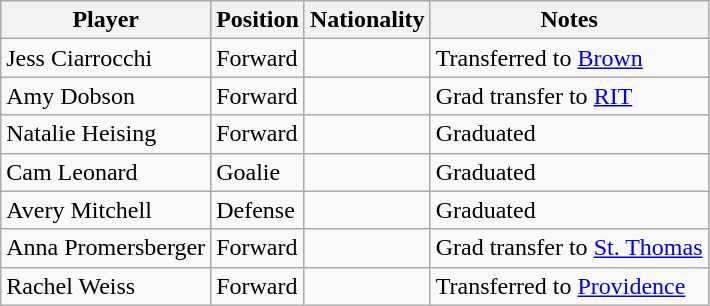<table class="wikitable">
<tr>
<th>Player</th>
<th>Position</th>
<th>Nationality</th>
<th>Notes</th>
</tr>
<tr>
<td>Jess Ciarrocchi</td>
<td>Forward</td>
<td></td>
<td>Transferred to <a href='#'>Brown</a></td>
</tr>
<tr>
<td>Amy Dobson</td>
<td>Forward</td>
<td></td>
<td>Grad transfer to <a href='#'>RIT</a></td>
</tr>
<tr>
<td>Natalie Heising</td>
<td>Forward</td>
<td></td>
<td>Graduated</td>
</tr>
<tr>
<td>Cam Leonard</td>
<td>Goalie</td>
<td></td>
<td>Graduated</td>
</tr>
<tr>
<td>Avery Mitchell</td>
<td>Defense</td>
<td></td>
<td>Graduated</td>
</tr>
<tr>
<td>Anna Promersberger</td>
<td>Forward</td>
<td></td>
<td>Grad transfer to <a href='#'>St. Thomas</a></td>
</tr>
<tr>
<td>Rachel Weiss</td>
<td>Forward</td>
<td></td>
<td>Transferred to <a href='#'>Providence</a></td>
</tr>
</table>
